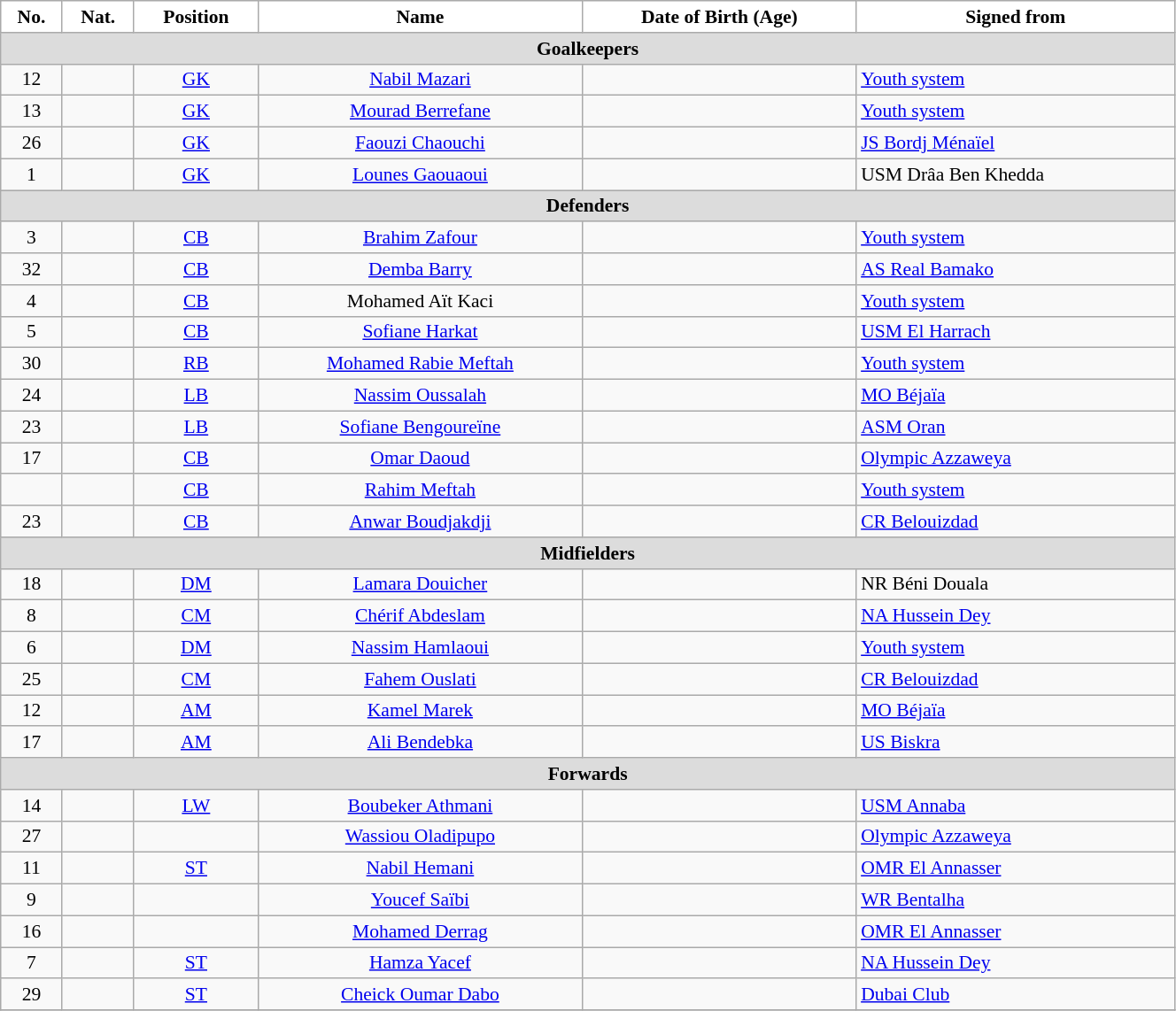<table class="wikitable" style="text-align:center; font-size:90%; width:70%">
<tr>
<th style="background:white; color:black; text-align:center;">No.</th>
<th style="background:white; color:black; text-align:center;">Nat.</th>
<th style="background:white; color:black; text-align:center;">Position</th>
<th style="background:white; color:black; text-align:center;">Name</th>
<th style="background:white; color:black; text-align:center;">Date of Birth (Age)</th>
<th style="background:white; color:black; text-align:center;">Signed from</th>
</tr>
<tr>
<th colspan=10 style="background:#DCDCDC; text-align:center;">Goalkeepers</th>
</tr>
<tr>
<td>12</td>
<td></td>
<td><a href='#'>GK</a></td>
<td><a href='#'>Nabil Mazari</a></td>
<td></td>
<td style="text-align:left"> <a href='#'>Youth system</a></td>
</tr>
<tr>
<td>13</td>
<td></td>
<td><a href='#'>GK</a></td>
<td><a href='#'>Mourad Berrefane</a></td>
<td></td>
<td style="text-align:left"> <a href='#'>Youth system</a></td>
</tr>
<tr>
<td>26</td>
<td></td>
<td><a href='#'>GK</a></td>
<td><a href='#'>Faouzi Chaouchi</a></td>
<td></td>
<td style="text-align:left"> <a href='#'>JS Bordj Ménaïel</a></td>
</tr>
<tr>
<td>1</td>
<td></td>
<td><a href='#'>GK</a></td>
<td><a href='#'>Lounes Gaouaoui</a></td>
<td></td>
<td style="text-align:left"> USM Drâa Ben Khedda</td>
</tr>
<tr>
<th colspan=10 style="background:#DCDCDC; text-align:center;">Defenders</th>
</tr>
<tr>
<td>3</td>
<td></td>
<td><a href='#'>CB</a></td>
<td><a href='#'>Brahim Zafour</a></td>
<td></td>
<td style="text-align:left"> <a href='#'>Youth system</a></td>
</tr>
<tr>
<td>32</td>
<td></td>
<td><a href='#'>CB</a></td>
<td><a href='#'>Demba Barry</a></td>
<td></td>
<td style="text-align:left"> <a href='#'>AS Real Bamako</a></td>
</tr>
<tr>
<td>4</td>
<td></td>
<td><a href='#'>CB</a></td>
<td>Mohamed Aït Kaci</td>
<td></td>
<td style="text-align:left"> <a href='#'>Youth system</a></td>
</tr>
<tr>
<td>5</td>
<td></td>
<td><a href='#'>CB</a></td>
<td><a href='#'>Sofiane Harkat</a></td>
<td></td>
<td style="text-align:left"> <a href='#'>USM El Harrach</a></td>
</tr>
<tr>
<td>30</td>
<td></td>
<td><a href='#'>RB</a></td>
<td><a href='#'>Mohamed Rabie Meftah</a></td>
<td></td>
<td style="text-align:left"> <a href='#'>Youth system</a></td>
</tr>
<tr>
<td>24</td>
<td></td>
<td><a href='#'>LB</a></td>
<td><a href='#'>Nassim Oussalah</a></td>
<td></td>
<td style="text-align:left"> <a href='#'>MO Béjaïa</a></td>
</tr>
<tr>
<td>23</td>
<td></td>
<td><a href='#'>LB</a></td>
<td><a href='#'>Sofiane Bengoureïne</a></td>
<td></td>
<td style="text-align:left"> <a href='#'>ASM Oran</a></td>
</tr>
<tr>
<td>17</td>
<td></td>
<td><a href='#'>CB</a></td>
<td><a href='#'>Omar Daoud</a></td>
<td></td>
<td style="text-align:left"> <a href='#'>Olympic Azzaweya</a></td>
</tr>
<tr>
<td></td>
<td></td>
<td><a href='#'>CB</a></td>
<td><a href='#'>Rahim Meftah</a></td>
<td></td>
<td style="text-align:left"> <a href='#'>Youth system</a></td>
</tr>
<tr>
<td>23</td>
<td></td>
<td><a href='#'>CB</a></td>
<td><a href='#'>Anwar Boudjakdji</a></td>
<td></td>
<td style="text-align:left"> <a href='#'>CR Belouizdad</a></td>
</tr>
<tr>
<th colspan=10 style="background:#DCDCDC; text-align:center;">Midfielders</th>
</tr>
<tr>
<td>18</td>
<td></td>
<td><a href='#'>DM</a></td>
<td><a href='#'>Lamara Douicher</a></td>
<td></td>
<td style="text-align:left"> NR Béni Douala</td>
</tr>
<tr>
<td>8</td>
<td></td>
<td><a href='#'>CM</a></td>
<td><a href='#'>Chérif Abdeslam</a></td>
<td></td>
<td style="text-align:left"> <a href='#'>NA Hussein Dey</a></td>
</tr>
<tr>
<td>6</td>
<td></td>
<td><a href='#'>DM</a></td>
<td><a href='#'>Nassim Hamlaoui</a></td>
<td></td>
<td style="text-align:left"> <a href='#'>Youth system</a></td>
</tr>
<tr>
<td>25</td>
<td></td>
<td><a href='#'>CM</a></td>
<td><a href='#'>Fahem Ouslati</a></td>
<td></td>
<td style="text-align:left"> <a href='#'>CR Belouizdad</a></td>
</tr>
<tr>
<td>12</td>
<td></td>
<td><a href='#'>AM</a></td>
<td><a href='#'>Kamel Marek</a></td>
<td></td>
<td style="text-align:left"> <a href='#'>MO Béjaïa</a></td>
</tr>
<tr>
<td>17</td>
<td></td>
<td><a href='#'>AM</a></td>
<td><a href='#'>Ali Bendebka</a></td>
<td></td>
<td style="text-align:left"> <a href='#'>US Biskra</a></td>
</tr>
<tr>
<th colspan=10 style="background:#DCDCDC; text-align:center;">Forwards</th>
</tr>
<tr>
<td>14</td>
<td></td>
<td><a href='#'>LW</a></td>
<td><a href='#'>Boubeker Athmani</a></td>
<td></td>
<td style="text-align:left"> <a href='#'>USM Annaba</a></td>
</tr>
<tr>
<td>27</td>
<td></td>
<td></td>
<td><a href='#'>Wassiou Oladipupo</a></td>
<td></td>
<td style="text-align:left"> <a href='#'>Olympic Azzaweya</a></td>
</tr>
<tr>
<td>11</td>
<td></td>
<td><a href='#'>ST</a></td>
<td><a href='#'>Nabil Hemani</a></td>
<td></td>
<td style="text-align:left"> <a href='#'>OMR El Annasser</a></td>
</tr>
<tr>
<td>9</td>
<td></td>
<td></td>
<td><a href='#'>Youcef Saïbi</a></td>
<td></td>
<td style="text-align:left"> <a href='#'>WR Bentalha</a></td>
</tr>
<tr>
<td>16</td>
<td></td>
<td></td>
<td><a href='#'>Mohamed Derrag</a></td>
<td></td>
<td style="text-align:left"> <a href='#'>OMR El Annasser</a></td>
</tr>
<tr>
<td>7</td>
<td></td>
<td><a href='#'>ST</a></td>
<td><a href='#'>Hamza Yacef</a></td>
<td></td>
<td style="text-align:left"> <a href='#'>NA Hussein Dey</a></td>
</tr>
<tr>
<td>29</td>
<td></td>
<td><a href='#'>ST</a></td>
<td><a href='#'>Cheick Oumar Dabo</a></td>
<td></td>
<td style="text-align:left"> <a href='#'>Dubai Club</a></td>
</tr>
<tr>
</tr>
</table>
